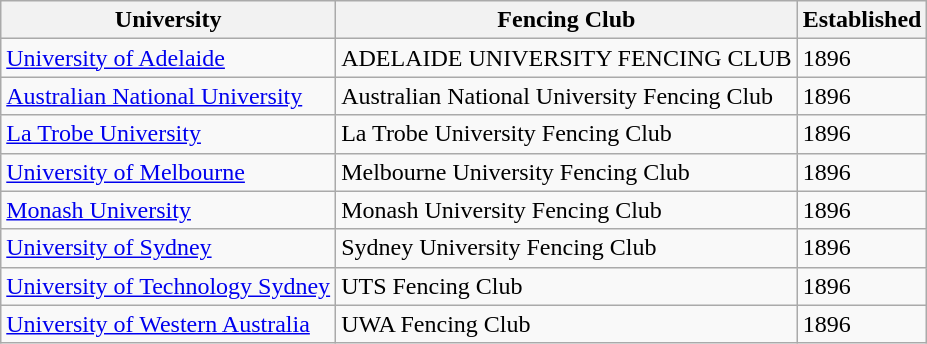<table class="wikitable sortable">
<tr>
<th>University</th>
<th>Fencing Club</th>
<th>Established</th>
</tr>
<tr>
<td><a href='#'>University of Adelaide</a></td>
<td>ADELAIDE UNIVERSITY FENCING CLUB</td>
<td>1896</td>
</tr>
<tr>
<td><a href='#'>Australian National University</a></td>
<td>Australian National University Fencing Club</td>
<td>1896</td>
</tr>
<tr>
<td><a href='#'>La Trobe University</a></td>
<td>La Trobe University Fencing Club</td>
<td>1896</td>
</tr>
<tr>
<td><a href='#'>University of Melbourne</a></td>
<td>Melbourne University Fencing Club</td>
<td>1896</td>
</tr>
<tr>
<td><a href='#'>Monash University</a></td>
<td>Monash University Fencing Club</td>
<td>1896</td>
</tr>
<tr>
<td><a href='#'>University of Sydney</a></td>
<td>Sydney University Fencing Club</td>
<td>1896</td>
</tr>
<tr>
<td><a href='#'>University of Technology Sydney</a></td>
<td>UTS Fencing Club</td>
<td>1896</td>
</tr>
<tr>
<td><a href='#'>University of Western Australia</a></td>
<td>UWA Fencing Club</td>
<td>1896</td>
</tr>
</table>
